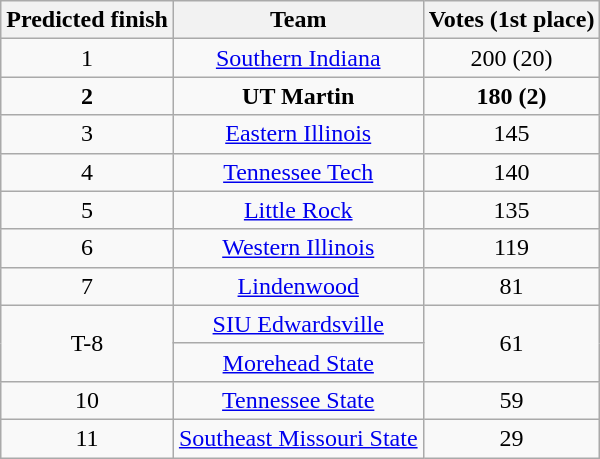<table class="wikitable" border="1">
<tr align=center>
<th style= >Predicted finish</th>
<th style= >Team</th>
<th style= >Votes (1st place)</th>
</tr>
<tr align="center">
<td>1</td>
<td><a href='#'>Southern Indiana</a></td>
<td>200 (20)</td>
</tr>
<tr align="center">
<td><strong>2</strong></td>
<td><strong>UT Martin</strong></td>
<td><strong>180 (2)</strong></td>
</tr>
<tr align="center">
<td>3</td>
<td><a href='#'>Eastern Illinois</a></td>
<td>145</td>
</tr>
<tr align="center">
<td>4</td>
<td><a href='#'>Tennessee Tech</a></td>
<td>140</td>
</tr>
<tr align="center">
<td>5</td>
<td><a href='#'>Little Rock</a></td>
<td>135</td>
</tr>
<tr align="center">
<td>6</td>
<td><a href='#'>Western Illinois</a></td>
<td>119</td>
</tr>
<tr align="center">
<td>7</td>
<td><a href='#'>Lindenwood</a></td>
<td>81</td>
</tr>
<tr align="center">
<td rowspan=2>T-8</td>
<td><a href='#'>SIU Edwardsville</a></td>
<td rowspan=2>61</td>
</tr>
<tr align="center">
<td><a href='#'>Morehead State</a></td>
</tr>
<tr align="center">
<td>10</td>
<td><a href='#'>Tennessee State</a></td>
<td>59</td>
</tr>
<tr align="center">
<td>11</td>
<td><a href='#'>Southeast Missouri State</a></td>
<td>29</td>
</tr>
</table>
